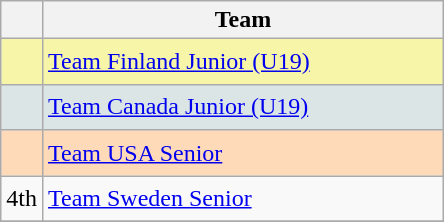<table class="wikitable" style="text-align:center">
<tr>
<th width=15></th>
<th width=260>Team</th>
</tr>
<tr style="background:#f7f6a8;">
<td style="text-align:center; height:23px;"></td>
<td align=left> <a href='#'>Team Finland Junior (U19)</a></td>
</tr>
<tr style="background:#dce5e5;">
<td style="text-align:center; height:23px;"></td>
<td align=left> <a href='#'>Team Canada Junior (U19)</a></td>
</tr>
<tr style="background:#ffdab9;">
<td style="text-align:center; height:23px;"></td>
<td align=left> <a href='#'>Team USA Senior</a></td>
</tr>
<tr>
<td style="text-align:center; height:23px;">4th</td>
<td align=left> <a href='#'>Team Sweden Senior</a></td>
</tr>
<tr>
</tr>
</table>
